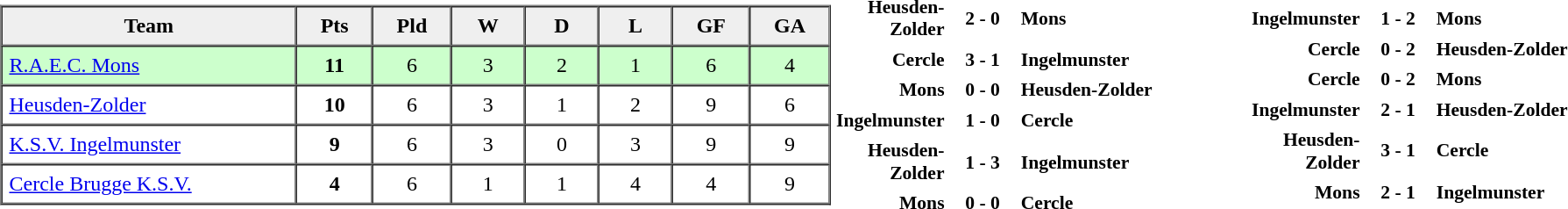<table cellpadding="0" cellspacing="0" width="100%">
<tr ---->
<td width="50%"><br><table border="1" cellspacing="0" cellpadding="5">
<tr ---- align="center">
<th bgcolor="#efefef" width="20%">Team</th>
<th bgcolor="#efefef" width="5%">Pts</th>
<th bgcolor="#efefef" width="5%">Pld</th>
<th bgcolor="#efefef" width="5%">W</th>
<th bgcolor="#efefef" width="5%">D</th>
<th bgcolor="#efefef" width="5%">L</th>
<th bgcolor="#efefef" width="5%">GF</th>
<th bgcolor="#efefef" width="5%">GA</th>
</tr>
<tr ---- align="center" bgcolor="ccffcc">
<td align="left"><a href='#'>R.A.E.C. Mons</a></td>
<td><strong>11</strong></td>
<td>6</td>
<td>3</td>
<td>2</td>
<td>1</td>
<td>6</td>
<td>4</td>
</tr>
<tr ---- align="center">
<td align="left"><a href='#'>Heusden-Zolder</a></td>
<td><strong>10</strong></td>
<td>6</td>
<td>3</td>
<td>1</td>
<td>2</td>
<td>9</td>
<td>6</td>
</tr>
<tr ---- align="center">
<td align="left"><a href='#'>K.S.V. Ingelmunster</a></td>
<td><strong>9</strong></td>
<td>6</td>
<td>3</td>
<td>0</td>
<td>3</td>
<td>9</td>
<td>9</td>
</tr>
<tr ---- align="center">
<td align="left"><a href='#'>Cercle Brugge K.S.V.</a></td>
<td><strong>4</strong></td>
<td>6</td>
<td>1</td>
<td>1</td>
<td>4</td>
<td>4</td>
<td>9</td>
</tr>
</table>
</td>
<td width="25%"><br><table cellpadding="2" style="font-size:90%" align="center">
<tr ---->
<td width="25%" align="right"><strong>Heusden-Zolder</strong></td>
<td align="center"><strong>2 - 0</strong></td>
<td><strong>Mons</strong></td>
</tr>
<tr ---->
<td width="25%" align="right"><strong>Cercle</strong></td>
<td align="center"><strong>3 - 1</strong></td>
<td><strong>Ingelmunster</strong></td>
</tr>
<tr ---->
<td width="25%" align="right"><strong>Mons</strong></td>
<td align="center"><strong>0 - 0</strong></td>
<td><strong>Heusden-Zolder</strong></td>
</tr>
<tr ---->
<td width="25%" align="right"><strong>Ingelmunster</strong></td>
<td align="center"><strong>1 - 0</strong></td>
<td><strong>Cercle</strong></td>
</tr>
<tr ---->
<td width="25%" align="right"><strong>Heusden-Zolder</strong></td>
<td align="center"><strong>1 - 3</strong></td>
<td><strong>Ingelmunster</strong></td>
</tr>
<tr ---->
<td width="25%" align="right"><strong>Mons</strong></td>
<td align="center"><strong>0 - 0</strong></td>
<td><strong>Cercle</strong></td>
</tr>
</table>
</td>
<td width="25%"><br><table cellpadding="2" style="font-size:90%" align="center">
<tr ---->
<td width="25%" align="right"><strong>Ingelmunster</strong></td>
<td align="center"><strong>1 - 2</strong></td>
<td><strong>Mons</strong></td>
</tr>
<tr ---->
<td width="25%" align="right"><strong>Cercle</strong></td>
<td align="center"><strong>0 - 2</strong></td>
<td><strong>Heusden-Zolder</strong></td>
</tr>
<tr ---->
<td width="25%" align="right"><strong>Cercle</strong></td>
<td align="center"><strong>0 - 2</strong></td>
<td><strong>Mons</strong></td>
</tr>
<tr ---->
<td width="25%" align="right"><strong>Ingelmunster</strong></td>
<td align="center"><strong>2 - 1</strong></td>
<td><strong>Heusden-Zolder</strong></td>
</tr>
<tr ---->
<td width="25%" align="right"><strong>Heusden-Zolder</strong></td>
<td align="center"><strong>3 - 1</strong></td>
<td><strong>Cercle</strong></td>
</tr>
<tr ---->
<td width="25%" align="right"><strong>Mons</strong></td>
<td align="center"><strong>2 - 1</strong></td>
<td><strong>Ingelmunster</strong></td>
</tr>
</table>
</td>
</tr>
</table>
